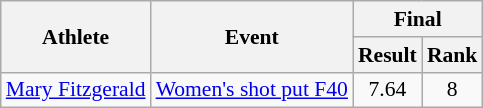<table class="wikitable" style="font-size:90%">
<tr>
<th rowspan=2>Athlete</th>
<th rowspan=2>Event</th>
<th colspan="2">Final</th>
</tr>
<tr>
<th>Result</th>
<th>Rank</th>
</tr>
<tr align=center>
<td align=left><a href='#'>Mary Fitzgerald</a></td>
<td align=left><a href='#'>Women's shot put F40</a></td>
<td>7.64</td>
<td>8</td>
</tr>
</table>
